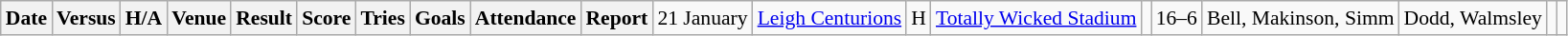<table class="wikitable defaultleft col3center col6center col9right" style="font-size:90%;">
<tr>
<th>Date</th>
<th>Versus</th>
<th>H/A</th>
<th>Venue</th>
<th>Result</th>
<th>Score</th>
<th>Tries</th>
<th>Goals</th>
<th>Attendance</th>
<th>Report</th>
<td>21 January</td>
<td> <a href='#'>Leigh Centurions</a></td>
<td>H</td>
<td><a href='#'>Totally Wicked Stadium</a></td>
<td></td>
<td>16–6</td>
<td>Bell, Makinson, Simm</td>
<td>Dodd, Walmsley</td>
<td></td>
<td></td>
</tr>
</table>
